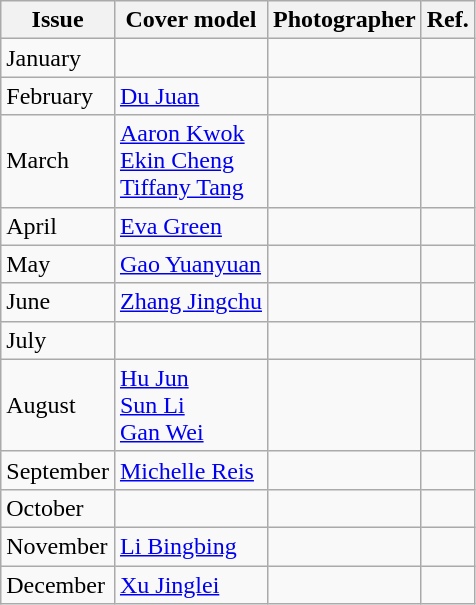<table class="sortable wikitable">
<tr>
<th>Issue</th>
<th>Cover model</th>
<th>Photographer</th>
<th>Ref.</th>
</tr>
<tr>
<td>January</td>
<td></td>
<td></td>
<td></td>
</tr>
<tr>
<td>February</td>
<td><a href='#'>Du Juan</a></td>
<td></td>
<td></td>
</tr>
<tr>
<td>March</td>
<td><a href='#'>Aaron Kwok</a><br><a href='#'>Ekin Cheng</a><br><a href='#'>Tiffany Tang</a></td>
<td></td>
<td></td>
</tr>
<tr>
<td>April</td>
<td><a href='#'>Eva Green</a></td>
<td></td>
<td></td>
</tr>
<tr>
<td>May</td>
<td><a href='#'>Gao Yuanyuan</a></td>
<td></td>
<td></td>
</tr>
<tr>
<td>June</td>
<td><a href='#'>Zhang Jingchu</a></td>
<td></td>
<td></td>
</tr>
<tr>
<td>July</td>
<td></td>
<td></td>
<td></td>
</tr>
<tr>
<td>August</td>
<td><a href='#'>Hu Jun</a><br><a href='#'>Sun Li</a><br><a href='#'>Gan Wei</a></td>
<td></td>
<td></td>
</tr>
<tr>
<td>September</td>
<td><a href='#'>Michelle Reis</a></td>
<td></td>
<td></td>
</tr>
<tr>
<td>October</td>
<td></td>
<td></td>
<td></td>
</tr>
<tr>
<td>November</td>
<td><a href='#'>Li Bingbing</a></td>
<td></td>
<td></td>
</tr>
<tr>
<td>December</td>
<td><a href='#'>Xu Jinglei</a></td>
<td></td>
<td></td>
</tr>
</table>
